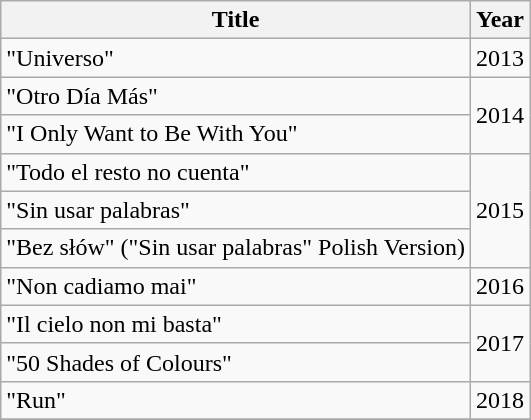<table class="wikitable">
<tr>
<th>Title</th>
<th>Year</th>
</tr>
<tr>
<td>"Universo"</td>
<td>2013</td>
</tr>
<tr>
<td>"Otro Día Más"</td>
<td rowspan="2">2014</td>
</tr>
<tr>
<td>"I Only Want to Be With You"</td>
</tr>
<tr>
<td>"Todo el resto no cuenta"</td>
<td rowspan="3">2015</td>
</tr>
<tr>
<td>"Sin usar palabras"<br></td>
</tr>
<tr>
<td>"Bez słów" ("Sin usar palabras" Polish Version) <br></td>
</tr>
<tr>
<td>"Non cadiamo mai"</td>
<td>2016</td>
</tr>
<tr>
<td>"Il cielo non mi basta"</td>
<td rowspan="2">2017</td>
</tr>
<tr>
<td>"50 Shades of Colours"</td>
</tr>
<tr>
<td>"Run"</td>
<td>2018</td>
</tr>
<tr>
</tr>
</table>
